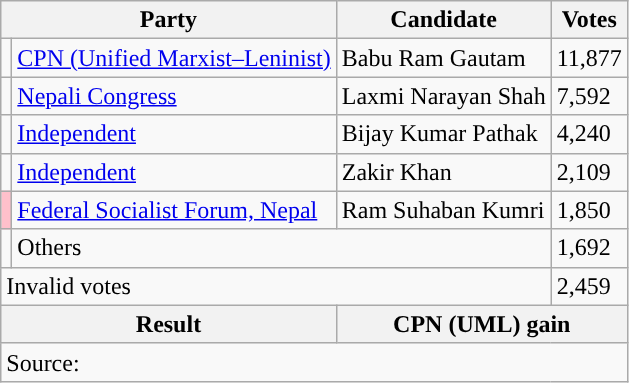<table class="wikitable">
<tr>
<th colspan="2">Party</th>
<th>Candidate</th>
<th>Votes</th>
</tr>
<tr>
<td style="background-color:"></td>
<td><a href='#'>CPN (Unified Marxist–Leninist)</a></td>
<td>Babu Ram Gautam</td>
<td>11,877</td>
</tr>
<tr>
<td style="background-color:"></td>
<td><a href='#'>Nepali Congress</a></td>
<td>Laxmi Narayan Shah</td>
<td>7,592</td>
</tr>
<tr>
<td style="background-color:"></td>
<td><a href='#'>Independent</a></td>
<td>Bijay Kumar Pathak</td>
<td>4,240</td>
</tr>
<tr>
<td style="background-color:"></td>
<td><a href='#'>Independent</a></td>
<td>Zakir Khan</td>
<td>2,109</td>
</tr>
<tr>
<td style="background-color:pink"></td>
<td><a href='#'>Federal Socialist Forum, Nepal</a></td>
<td>Ram Suhaban Kumri</td>
<td>1,850</td>
</tr>
<tr>
<td></td>
<td colspan="2">Others</td>
<td>1,692</td>
</tr>
<tr>
<td colspan="3">Invalid votes</td>
<td>2,459</td>
</tr>
<tr>
<th colspan="2">Result</th>
<th colspan="2">CPN (UML) gain</th>
</tr>
<tr>
<td colspan="4">Source: </td>
</tr>
</table>
